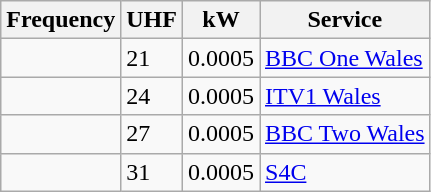<table class="wikitable sortable">
<tr>
<th>Frequency</th>
<th>UHF</th>
<th>kW</th>
<th>Service</th>
</tr>
<tr>
<td></td>
<td>21</td>
<td>0.0005</td>
<td><a href='#'>BBC One Wales</a></td>
</tr>
<tr>
<td></td>
<td>24</td>
<td>0.0005</td>
<td><a href='#'>ITV1 Wales</a></td>
</tr>
<tr>
<td></td>
<td>27</td>
<td>0.0005</td>
<td><a href='#'>BBC Two Wales</a></td>
</tr>
<tr>
<td></td>
<td>31</td>
<td>0.0005</td>
<td><a href='#'>S4C</a></td>
</tr>
</table>
